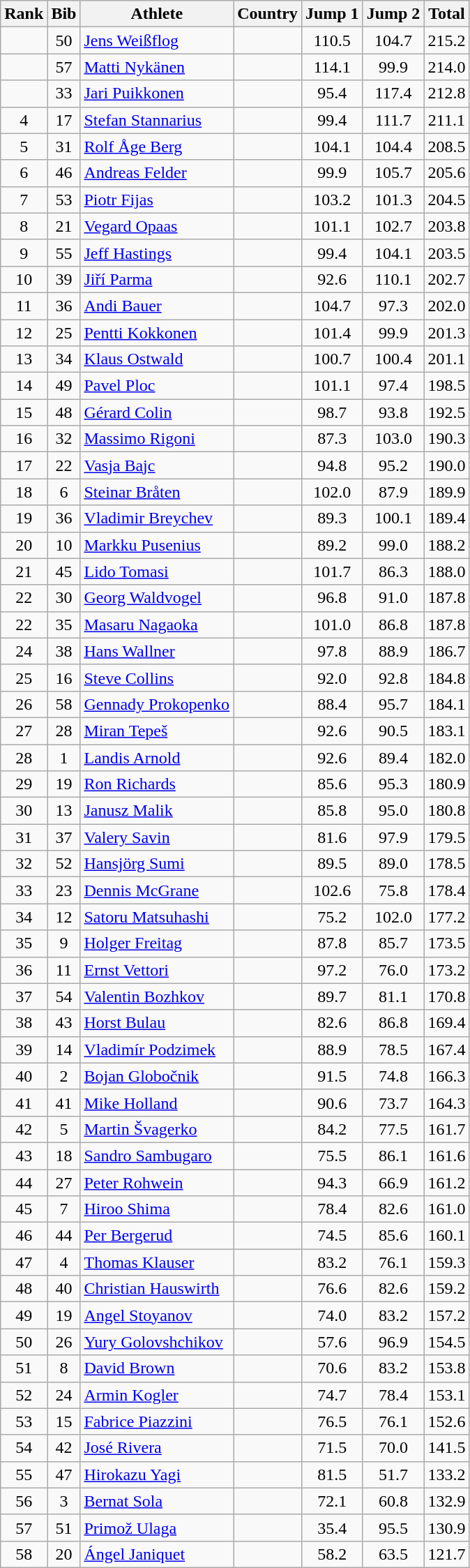<table class="wikitable sortable" style="text-align:center">
<tr>
<th>Rank</th>
<th>Bib</th>
<th>Athlete</th>
<th>Country</th>
<th>Jump 1</th>
<th>Jump 2</th>
<th>Total</th>
</tr>
<tr>
<td></td>
<td>50</td>
<td align=left><a href='#'>Jens Weißflog</a></td>
<td align=left></td>
<td>110.5</td>
<td>104.7</td>
<td>215.2</td>
</tr>
<tr>
<td></td>
<td>57</td>
<td align=left><a href='#'>Matti Nykänen</a></td>
<td align=left></td>
<td>114.1</td>
<td>99.9</td>
<td>214.0</td>
</tr>
<tr>
<td></td>
<td>33</td>
<td align=left><a href='#'>Jari Puikkonen</a></td>
<td align=left></td>
<td>95.4</td>
<td>117.4</td>
<td>212.8</td>
</tr>
<tr>
<td>4</td>
<td>17</td>
<td align=left><a href='#'>Stefan Stannarius</a></td>
<td align=left></td>
<td>99.4</td>
<td>111.7</td>
<td>211.1</td>
</tr>
<tr>
<td>5</td>
<td>31</td>
<td align=left><a href='#'>Rolf Åge Berg</a></td>
<td align=left></td>
<td>104.1</td>
<td>104.4</td>
<td>208.5</td>
</tr>
<tr>
<td>6</td>
<td>46</td>
<td align=left><a href='#'>Andreas Felder</a></td>
<td align=left></td>
<td>99.9</td>
<td>105.7</td>
<td>205.6</td>
</tr>
<tr>
<td>7</td>
<td>53</td>
<td align=left><a href='#'>Piotr Fijas</a></td>
<td align=left></td>
<td>103.2</td>
<td>101.3</td>
<td>204.5</td>
</tr>
<tr>
<td>8</td>
<td>21</td>
<td align=left><a href='#'>Vegard Opaas</a></td>
<td align=left></td>
<td>101.1</td>
<td>102.7</td>
<td>203.8</td>
</tr>
<tr>
<td>9</td>
<td>55</td>
<td align=left><a href='#'>Jeff Hastings</a></td>
<td align=left></td>
<td>99.4</td>
<td>104.1</td>
<td>203.5</td>
</tr>
<tr>
<td>10</td>
<td>39</td>
<td align=left><a href='#'>Jiří Parma</a></td>
<td align=left></td>
<td>92.6</td>
<td>110.1</td>
<td>202.7</td>
</tr>
<tr>
<td>11</td>
<td>36</td>
<td align=left><a href='#'>Andi Bauer</a></td>
<td align=left></td>
<td>104.7</td>
<td>97.3</td>
<td>202.0</td>
</tr>
<tr>
<td>12</td>
<td>25</td>
<td align=left><a href='#'>Pentti Kokkonen</a></td>
<td align=left></td>
<td>101.4</td>
<td>99.9</td>
<td>201.3</td>
</tr>
<tr>
<td>13</td>
<td>34</td>
<td align=left><a href='#'>Klaus Ostwald</a></td>
<td align=left></td>
<td>100.7</td>
<td>100.4</td>
<td>201.1</td>
</tr>
<tr>
<td>14</td>
<td>49</td>
<td align=left><a href='#'>Pavel Ploc</a></td>
<td align=left></td>
<td>101.1</td>
<td>97.4</td>
<td>198.5</td>
</tr>
<tr>
<td>15</td>
<td>48</td>
<td align=left><a href='#'>Gérard Colin</a></td>
<td align=left></td>
<td>98.7</td>
<td>93.8</td>
<td>192.5</td>
</tr>
<tr>
<td>16</td>
<td>32</td>
<td align=left><a href='#'>Massimo Rigoni</a></td>
<td align=left></td>
<td>87.3</td>
<td>103.0</td>
<td>190.3</td>
</tr>
<tr>
<td>17</td>
<td>22</td>
<td align=left><a href='#'>Vasja Bajc</a></td>
<td align=left></td>
<td>94.8</td>
<td>95.2</td>
<td>190.0</td>
</tr>
<tr>
<td>18</td>
<td>6</td>
<td align=left><a href='#'>Steinar Bråten</a></td>
<td align=left></td>
<td>102.0</td>
<td>87.9</td>
<td>189.9</td>
</tr>
<tr>
<td>19</td>
<td>36</td>
<td align=left><a href='#'>Vladimir Breychev</a></td>
<td align=left></td>
<td>89.3</td>
<td>100.1</td>
<td>189.4</td>
</tr>
<tr>
<td>20</td>
<td>10</td>
<td align=left><a href='#'>Markku Pusenius</a></td>
<td align=left></td>
<td>89.2</td>
<td>99.0</td>
<td>188.2</td>
</tr>
<tr>
<td>21</td>
<td>45</td>
<td align=left><a href='#'>Lido Tomasi</a></td>
<td align=left></td>
<td>101.7</td>
<td>86.3</td>
<td>188.0</td>
</tr>
<tr>
<td>22</td>
<td>30</td>
<td align=left><a href='#'>Georg Waldvogel</a></td>
<td align=left></td>
<td>96.8</td>
<td>91.0</td>
<td>187.8</td>
</tr>
<tr>
<td>22</td>
<td>35</td>
<td align=left><a href='#'>Masaru Nagaoka</a></td>
<td align=left></td>
<td>101.0</td>
<td>86.8</td>
<td>187.8</td>
</tr>
<tr>
<td>24</td>
<td>38</td>
<td align=left><a href='#'>Hans Wallner</a></td>
<td align=left></td>
<td>97.8</td>
<td>88.9</td>
<td>186.7</td>
</tr>
<tr>
<td>25</td>
<td>16</td>
<td align=left><a href='#'>Steve Collins</a></td>
<td align=left></td>
<td>92.0</td>
<td>92.8</td>
<td>184.8</td>
</tr>
<tr>
<td>26</td>
<td>58</td>
<td align=left><a href='#'>Gennady Prokopenko</a></td>
<td align=left></td>
<td>88.4</td>
<td>95.7</td>
<td>184.1</td>
</tr>
<tr>
<td>27</td>
<td>28</td>
<td align=left><a href='#'>Miran Tepeš</a></td>
<td align=left></td>
<td>92.6</td>
<td>90.5</td>
<td>183.1</td>
</tr>
<tr>
<td>28</td>
<td>1</td>
<td align=left><a href='#'>Landis Arnold</a></td>
<td align=left></td>
<td>92.6</td>
<td>89.4</td>
<td>182.0</td>
</tr>
<tr>
<td>29</td>
<td>19</td>
<td align=left><a href='#'>Ron Richards</a></td>
<td align=left></td>
<td>85.6</td>
<td>95.3</td>
<td>180.9</td>
</tr>
<tr>
<td>30</td>
<td>13</td>
<td align=left><a href='#'>Janusz Malik</a></td>
<td align=left></td>
<td>85.8</td>
<td>95.0</td>
<td>180.8</td>
</tr>
<tr>
<td>31</td>
<td>37</td>
<td align=left><a href='#'>Valery Savin</a></td>
<td align=left></td>
<td>81.6</td>
<td>97.9</td>
<td>179.5</td>
</tr>
<tr>
<td>32</td>
<td>52</td>
<td align=left><a href='#'>Hansjörg Sumi</a></td>
<td align=left></td>
<td>89.5</td>
<td>89.0</td>
<td>178.5</td>
</tr>
<tr>
<td>33</td>
<td>23</td>
<td align=left><a href='#'>Dennis McGrane</a></td>
<td align=left></td>
<td>102.6</td>
<td>75.8</td>
<td>178.4</td>
</tr>
<tr>
<td>34</td>
<td>12</td>
<td align=left><a href='#'>Satoru Matsuhashi</a></td>
<td align=left></td>
<td>75.2</td>
<td>102.0</td>
<td>177.2</td>
</tr>
<tr>
<td>35</td>
<td>9</td>
<td align=left><a href='#'>Holger Freitag</a></td>
<td align=left></td>
<td>87.8</td>
<td>85.7</td>
<td>173.5</td>
</tr>
<tr>
<td>36</td>
<td>11</td>
<td align=left><a href='#'>Ernst Vettori</a></td>
<td align=left></td>
<td>97.2</td>
<td>76.0</td>
<td>173.2</td>
</tr>
<tr>
<td>37</td>
<td>54</td>
<td align=left><a href='#'>Valentin Bozhkov</a></td>
<td align=left></td>
<td>89.7</td>
<td>81.1</td>
<td>170.8</td>
</tr>
<tr>
<td>38</td>
<td>43</td>
<td align=left><a href='#'>Horst Bulau</a></td>
<td align=left></td>
<td>82.6</td>
<td>86.8</td>
<td>169.4</td>
</tr>
<tr>
<td>39</td>
<td>14</td>
<td align=left><a href='#'>Vladimír Podzimek</a></td>
<td align=left></td>
<td>88.9</td>
<td>78.5</td>
<td>167.4</td>
</tr>
<tr>
<td>40</td>
<td>2</td>
<td align=left><a href='#'>Bojan Globočnik</a></td>
<td align=left></td>
<td>91.5</td>
<td>74.8</td>
<td>166.3</td>
</tr>
<tr>
<td>41</td>
<td>41</td>
<td align=left><a href='#'>Mike Holland</a></td>
<td align=left></td>
<td>90.6</td>
<td>73.7</td>
<td>164.3</td>
</tr>
<tr>
<td>42</td>
<td>5</td>
<td align=left><a href='#'>Martin Švagerko</a></td>
<td align=left></td>
<td>84.2</td>
<td>77.5</td>
<td>161.7</td>
</tr>
<tr>
<td>43</td>
<td>18</td>
<td align=left><a href='#'>Sandro Sambugaro</a></td>
<td align=left></td>
<td>75.5</td>
<td>86.1</td>
<td>161.6</td>
</tr>
<tr>
<td>44</td>
<td>27</td>
<td align=left><a href='#'>Peter Rohwein</a></td>
<td align=left></td>
<td>94.3</td>
<td>66.9</td>
<td>161.2</td>
</tr>
<tr>
<td>45</td>
<td>7</td>
<td align=left><a href='#'>Hiroo Shima</a></td>
<td align=left></td>
<td>78.4</td>
<td>82.6</td>
<td>161.0</td>
</tr>
<tr>
<td>46</td>
<td>44</td>
<td align=left><a href='#'>Per Bergerud</a></td>
<td align=left></td>
<td>74.5</td>
<td>85.6</td>
<td>160.1</td>
</tr>
<tr>
<td>47</td>
<td>4</td>
<td align=left><a href='#'>Thomas Klauser</a></td>
<td align=left></td>
<td>83.2</td>
<td>76.1</td>
<td>159.3</td>
</tr>
<tr>
<td>48</td>
<td>40</td>
<td align=left><a href='#'>Christian Hauswirth</a></td>
<td align=left></td>
<td>76.6</td>
<td>82.6</td>
<td>159.2</td>
</tr>
<tr>
<td>49</td>
<td>19</td>
<td align=left><a href='#'>Angel Stoyanov</a></td>
<td align=left></td>
<td>74.0</td>
<td>83.2</td>
<td>157.2</td>
</tr>
<tr>
<td>50</td>
<td>26</td>
<td align=left><a href='#'>Yury Golovshchikov</a></td>
<td align=left></td>
<td>57.6</td>
<td>96.9</td>
<td>154.5</td>
</tr>
<tr>
<td>51</td>
<td>8</td>
<td align=left><a href='#'>David Brown</a></td>
<td align=left></td>
<td>70.6</td>
<td>83.2</td>
<td>153.8</td>
</tr>
<tr>
<td>52</td>
<td>24</td>
<td align=left><a href='#'>Armin Kogler</a></td>
<td align=left></td>
<td>74.7</td>
<td>78.4</td>
<td>153.1</td>
</tr>
<tr>
<td>53</td>
<td>15</td>
<td align=left><a href='#'>Fabrice Piazzini</a></td>
<td align=left></td>
<td>76.5</td>
<td>76.1</td>
<td>152.6</td>
</tr>
<tr>
<td>54</td>
<td>42</td>
<td align=left><a href='#'>José Rivera</a></td>
<td align=left></td>
<td>71.5</td>
<td>70.0</td>
<td>141.5</td>
</tr>
<tr>
<td>55</td>
<td>47</td>
<td align=left><a href='#'>Hirokazu Yagi</a></td>
<td align=left></td>
<td>81.5</td>
<td>51.7</td>
<td>133.2</td>
</tr>
<tr>
<td>56</td>
<td>3</td>
<td align=left><a href='#'>Bernat Sola</a></td>
<td align=left></td>
<td>72.1</td>
<td>60.8</td>
<td>132.9</td>
</tr>
<tr>
<td>57</td>
<td>51</td>
<td align=left><a href='#'>Primož Ulaga</a></td>
<td align=left></td>
<td>35.4</td>
<td>95.5</td>
<td>130.9</td>
</tr>
<tr>
<td>58</td>
<td>20</td>
<td align=left><a href='#'>Ángel Janiquet</a></td>
<td align=left></td>
<td>58.2</td>
<td>63.5</td>
<td>121.7</td>
</tr>
</table>
